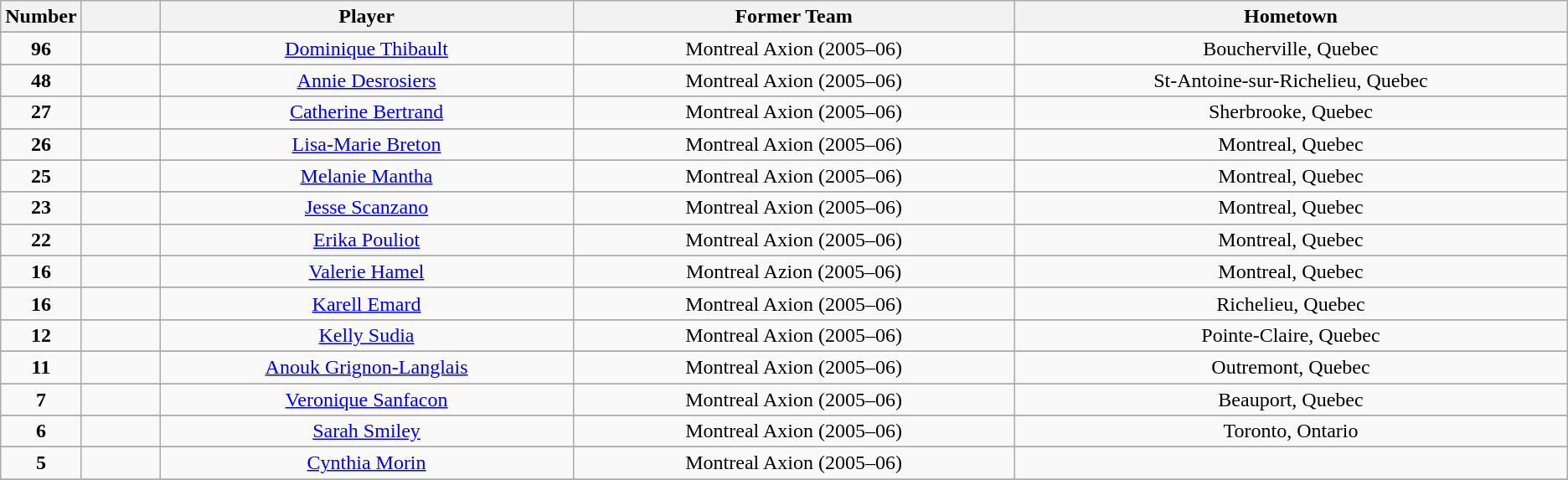<table class="wikitable" style="text-align:center">
<tr>
<th width=5%>Number</th>
<th width=5%></th>
<th !width=10%>Player</th>
<th !width=10%>Former Team</th>
<th !width=10%>Hometown</th>
</tr>
<tr>
</tr>
<tr>
<td><strong>96</strong></td>
<td></td>
<td><a href='#'>Dominique Thibault</a></td>
<td>Montreal Axion (2005–06)</td>
<td>Boucherville, Quebec</td>
</tr>
<tr>
</tr>
<tr>
<td><strong>48</strong></td>
<td></td>
<td><a href='#'>Annie Desrosiers</a></td>
<td>Montreal Axion (2005–06)</td>
<td>St-Antoine-sur-Richelieu, Quebec</td>
</tr>
<tr>
</tr>
<tr>
<td><strong>27</strong></td>
<td></td>
<td><a href='#'>Catherine Bertrand</a></td>
<td>Montreal Axion (2005–06)</td>
<td>Sherbrooke, Quebec</td>
</tr>
<tr>
</tr>
<tr>
<td><strong>26</strong></td>
<td></td>
<td><a href='#'>Lisa-Marie Breton</a></td>
<td>Montreal Axion (2005–06)</td>
<td>Montreal, Quebec</td>
</tr>
<tr>
</tr>
<tr>
<td><strong>25</strong></td>
<td></td>
<td><a href='#'>Melanie Mantha</a></td>
<td>Montreal Axion (2005–06)</td>
<td>Montreal, Quebec</td>
</tr>
<tr>
</tr>
<tr>
<td><strong>23</strong></td>
<td></td>
<td><a href='#'>Jesse Scanzano</a></td>
<td>Montreal Axion (2005–06)</td>
<td>Montreal, Quebec</td>
</tr>
<tr>
</tr>
<tr>
<td><strong>22</strong></td>
<td></td>
<td><a href='#'>Erika Pouliot</a></td>
<td>Montreal Axion (2005–06)</td>
<td>Montreal, Quebec</td>
</tr>
<tr>
</tr>
<tr>
<td><strong>16</strong></td>
<td></td>
<td><a href='#'>Valerie Hamel</a></td>
<td>Montreal Azion (2005–06)</td>
<td>Montreal, Quebec</td>
</tr>
<tr>
</tr>
<tr>
<td><strong>16</strong></td>
<td></td>
<td><a href='#'>Karell Emard</a></td>
<td>Montreal Axion (2005–06)</td>
<td>Richelieu, Quebec</td>
</tr>
<tr>
</tr>
<tr>
</tr>
<tr>
<td><strong>12</strong></td>
<td></td>
<td><a href='#'>Kelly Sudia</a></td>
<td>Montreal Axion (2005–06)</td>
<td>Pointe-Claire, Quebec</td>
</tr>
<tr>
</tr>
<tr>
<td><strong>11</strong></td>
<td></td>
<td><a href='#'>Anouk Grignon-Langlais</a></td>
<td>Montreal Axion (2005–06)</td>
<td>Outremont, Quebec</td>
</tr>
<tr>
</tr>
<tr>
<td><strong>7</strong></td>
<td></td>
<td><a href='#'>Veronique Sanfacon</a></td>
<td>Montreal Axion (2005–06)</td>
<td>Beauport, Quebec</td>
</tr>
<tr>
</tr>
<tr>
<td><strong>6</strong></td>
<td></td>
<td><a href='#'>Sarah Smiley</a></td>
<td>Montreal Axion (2005–06)</td>
<td>Toronto, Ontario</td>
</tr>
<tr>
</tr>
<tr>
<td><strong>5</strong></td>
<td></td>
<td><a href='#'>Cynthia Morin</a></td>
<td>Montreal Axion (2005–06)</td>
<td></td>
</tr>
<tr>
</tr>
</table>
